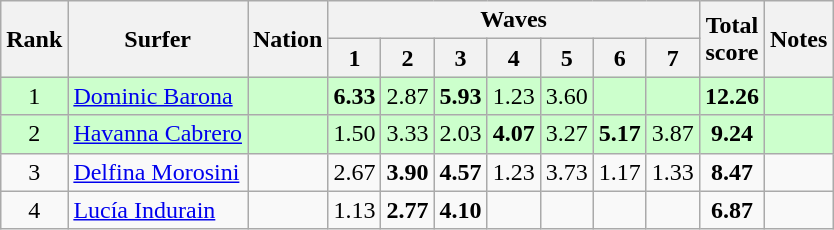<table class="wikitable sortable" style="text-align:center">
<tr>
<th rowspan=2>Rank</th>
<th rowspan=2>Surfer</th>
<th rowspan=2>Nation</th>
<th colspan=7>Waves</th>
<th rowspan=2>Total<br>score</th>
<th rowspan=2>Notes</th>
</tr>
<tr>
<th>1</th>
<th>2</th>
<th>3</th>
<th>4</th>
<th>5</th>
<th>6</th>
<th>7</th>
</tr>
<tr bgcolor=ccffcc>
<td>1</td>
<td align=left><a href='#'>Dominic Barona</a></td>
<td align=left></td>
<td><strong>6.33</strong></td>
<td>2.87</td>
<td><strong>5.93</strong></td>
<td>1.23</td>
<td>3.60</td>
<td></td>
<td></td>
<td><strong>12.26</strong></td>
<td></td>
</tr>
<tr bgcolor=ccffcc>
<td>2</td>
<td align=left><a href='#'>Havanna Cabrero</a></td>
<td align=left></td>
<td>1.50</td>
<td>3.33</td>
<td>2.03</td>
<td><strong>4.07</strong></td>
<td>3.27</td>
<td><strong>5.17</strong></td>
<td>3.87</td>
<td><strong>9.24</strong></td>
<td></td>
</tr>
<tr>
<td>3</td>
<td align=left><a href='#'>Delfina Morosini</a></td>
<td align=left></td>
<td>2.67</td>
<td><strong>3.90</strong></td>
<td><strong>4.57</strong></td>
<td>1.23</td>
<td>3.73</td>
<td>1.17</td>
<td>1.33</td>
<td><strong>8.47</strong></td>
<td></td>
</tr>
<tr>
<td>4</td>
<td align=left><a href='#'>Lucía Indurain</a></td>
<td align=left></td>
<td>1.13</td>
<td><strong>2.77</strong></td>
<td><strong>4.10</strong></td>
<td></td>
<td></td>
<td></td>
<td></td>
<td><strong>6.87</strong></td>
<td></td>
</tr>
</table>
